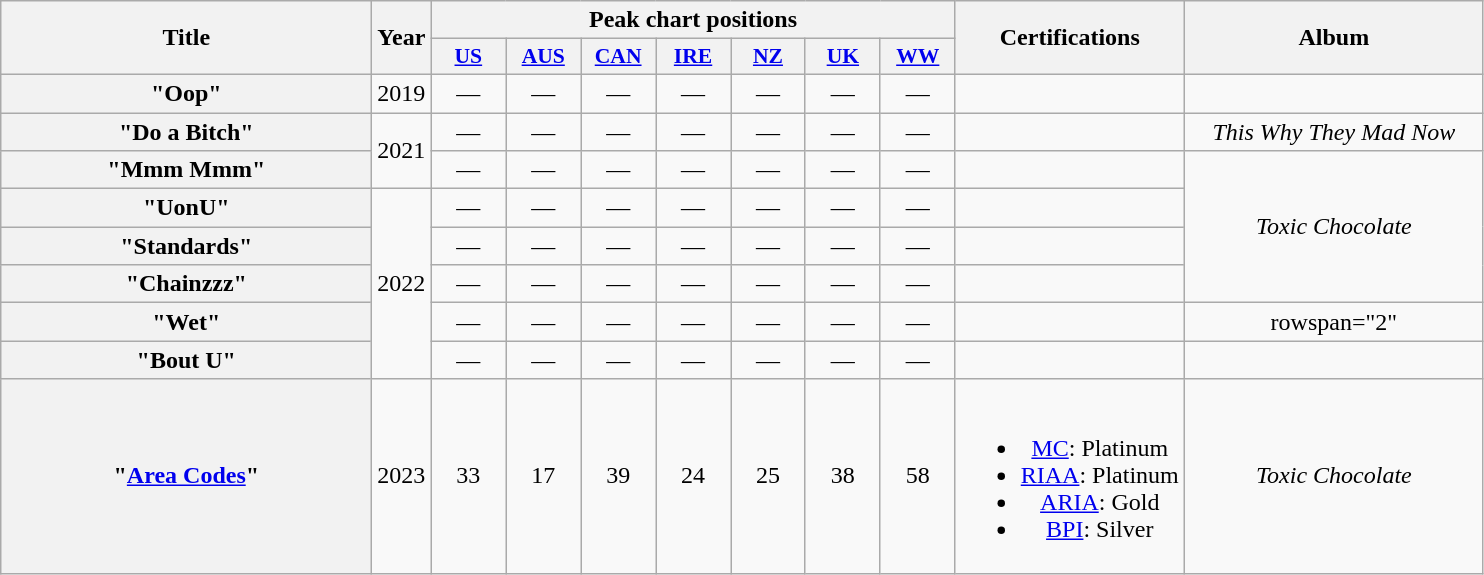<table class="wikitable plainrowheaders" style="text-align:center;">
<tr>
<th rowspan="2" style="width:15em;">Title</th>
<th rowspan="2">Year</th>
<th colspan="7">Peak chart positions</th>
<th rowspan="2">Certifications</th>
<th rowspan="2" style="width:12em;">Album</th>
</tr>
<tr>
<th scope="col" style="width:3em; font-size:90%"><a href='#'>US</a><br></th>
<th scope="col" style="width:3em; font-size:90%"><a href='#'>AUS</a><br></th>
<th scope="col" style="width:3em; font-size:90%"><a href='#'>CAN</a><br></th>
<th scope="col" style="width:3em; font-size:90%"><a href='#'>IRE</a><br></th>
<th scope="col" style="width:3em; font-size:90%"><a href='#'>NZ</a><br></th>
<th scope="col" style="width:3em; font-size:90%"><a href='#'>UK</a><br></th>
<th scope="col" style="width:3em; font-size:90%"><a href='#'>WW</a><br></th>
</tr>
<tr>
<th scope="row">"Oop"</th>
<td>2019</td>
<td>—</td>
<td>—</td>
<td>—</td>
<td>—</td>
<td>—</td>
<td>—</td>
<td>—</td>
<td></td>
<td></td>
</tr>
<tr>
<th scope="row">"Do a Bitch"</th>
<td rowspan="2">2021</td>
<td>—</td>
<td>—</td>
<td>—</td>
<td>—</td>
<td>—</td>
<td>—</td>
<td>—</td>
<td></td>
<td><em>This Why They Mad Now</em></td>
</tr>
<tr>
<th scope="row">"Mmm Mmm"<br></th>
<td>—</td>
<td>—</td>
<td>—</td>
<td>—</td>
<td>—</td>
<td>—</td>
<td>—</td>
<td></td>
<td rowspan="4"><em>Toxic Chocolate</em></td>
</tr>
<tr>
<th scope="row">"UonU"<br></th>
<td rowspan="5">2022</td>
<td>—</td>
<td>—</td>
<td>—</td>
<td>—</td>
<td>—</td>
<td>—</td>
<td>—</td>
<td></td>
</tr>
<tr>
<th scope="row">"Standards"</th>
<td>—</td>
<td>—</td>
<td>—</td>
<td>—</td>
<td>—</td>
<td>—</td>
<td>—</td>
<td></td>
</tr>
<tr>
<th scope="row">"Chainzzz"<br></th>
<td>—</td>
<td>—</td>
<td>—</td>
<td>—</td>
<td>—</td>
<td>—</td>
<td>—</td>
<td></td>
</tr>
<tr>
<th scope="row">"Wet"</th>
<td>—</td>
<td>—</td>
<td>—</td>
<td>—</td>
<td>—</td>
<td>—</td>
<td>—</td>
<td></td>
<td>rowspan="2" </td>
</tr>
<tr>
<th scope="row">"Bout U"</th>
<td>—</td>
<td>—</td>
<td>—</td>
<td>—</td>
<td>—</td>
<td>—</td>
<td>—</td>
<td></td>
</tr>
<tr>
<th scope="row">"<a href='#'>Area Codes</a>"</th>
<td>2023</td>
<td>33</td>
<td>17</td>
<td>39</td>
<td>24</td>
<td>25</td>
<td>38</td>
<td>58</td>
<td><br><ul><li><a href='#'>MC</a>: Platinum</li><li><a href='#'>RIAA</a>: Platinum</li><li><a href='#'>ARIA</a>: Gold</li><li><a href='#'>BPI</a>: Silver</li></ul></td>
<td><em>Toxic Chocolate</em></td>
</tr>
</table>
